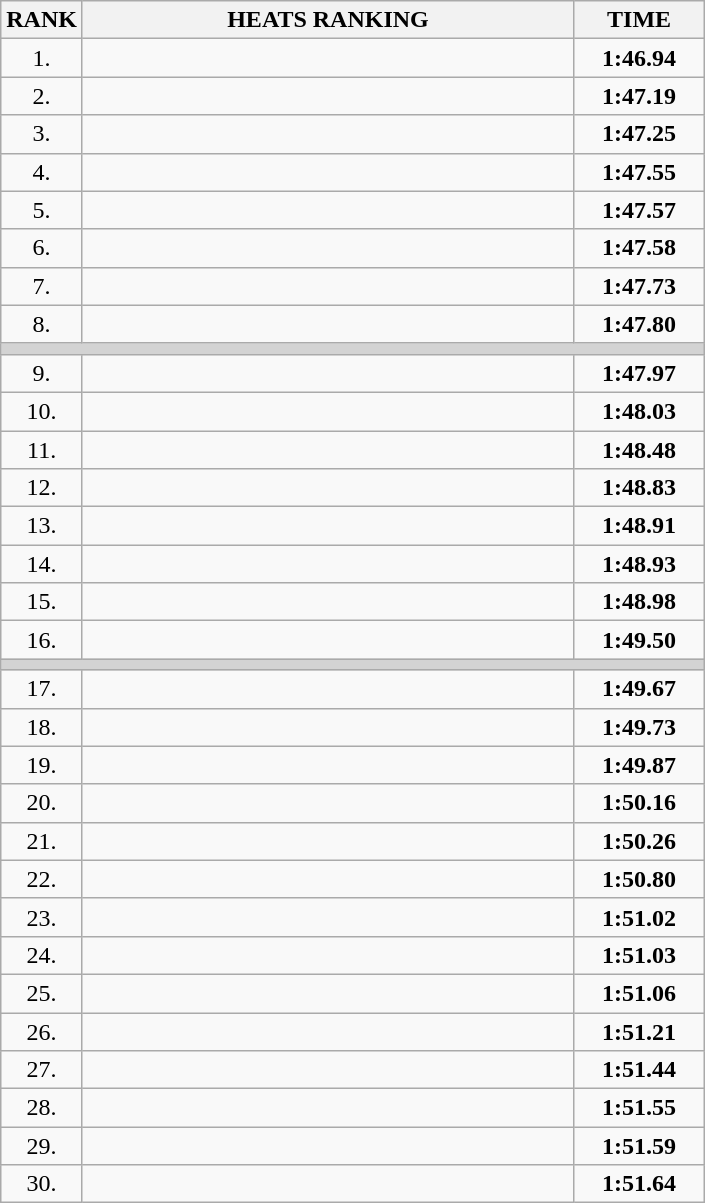<table class="wikitable">
<tr>
<th>RANK</th>
<th style="width: 20em">HEATS RANKING</th>
<th style="width: 5em">TIME</th>
</tr>
<tr>
<td align="center">1.</td>
<td></td>
<td align="center"><strong>1:46.94</strong></td>
</tr>
<tr>
<td align="center">2.</td>
<td></td>
<td align="center"><strong>1:47.19</strong></td>
</tr>
<tr>
<td align="center">3.</td>
<td></td>
<td align="center"><strong>1:47.25</strong></td>
</tr>
<tr>
<td align="center">4.</td>
<td></td>
<td align="center"><strong>1:47.55</strong></td>
</tr>
<tr>
<td align="center">5.</td>
<td></td>
<td align="center"><strong>1:47.57</strong></td>
</tr>
<tr>
<td align="center">6.</td>
<td></td>
<td align="center"><strong>1:47.58</strong></td>
</tr>
<tr>
<td align="center">7.</td>
<td></td>
<td align="center"><strong>1:47.73</strong></td>
</tr>
<tr>
<td align="center">8.</td>
<td></td>
<td align="center"><strong>1:47.80</strong></td>
</tr>
<tr>
<td colspan=3 bgcolor=lightgray></td>
</tr>
<tr>
<td align="center">9.</td>
<td></td>
<td align="center"><strong>1:47.97</strong></td>
</tr>
<tr>
<td align="center">10.</td>
<td></td>
<td align="center"><strong>1:48.03</strong></td>
</tr>
<tr>
<td align="center">11.</td>
<td></td>
<td align="center"><strong>1:48.48</strong></td>
</tr>
<tr>
<td align="center">12.</td>
<td></td>
<td align="center"><strong>1:48.83</strong></td>
</tr>
<tr>
<td align="center">13.</td>
<td></td>
<td align="center"><strong>1:48.91</strong></td>
</tr>
<tr>
<td align="center">14.</td>
<td></td>
<td align="center"><strong>1:48.93</strong></td>
</tr>
<tr>
<td align="center">15.</td>
<td></td>
<td align="center"><strong>1:48.98</strong></td>
</tr>
<tr>
<td align="center">16.</td>
<td></td>
<td align="center"><strong>1:49.50</strong></td>
</tr>
<tr>
<td colspan=3 bgcolor=lightgray></td>
</tr>
<tr>
<td align="center">17.</td>
<td></td>
<td align="center"><strong>1:49.67</strong></td>
</tr>
<tr>
<td align="center">18.</td>
<td></td>
<td align="center"><strong>1:49.73</strong></td>
</tr>
<tr>
<td align="center">19.</td>
<td></td>
<td align="center"><strong>1:49.87</strong></td>
</tr>
<tr>
<td align="center">20.</td>
<td></td>
<td align="center"><strong>1:50.16</strong></td>
</tr>
<tr>
<td align="center">21.</td>
<td></td>
<td align="center"><strong>1:50.26</strong></td>
</tr>
<tr>
<td align="center">22.</td>
<td></td>
<td align="center"><strong>1:50.80</strong></td>
</tr>
<tr>
<td align="center">23.</td>
<td></td>
<td align="center"><strong>1:51.02</strong></td>
</tr>
<tr>
<td align="center">24.</td>
<td></td>
<td align="center"><strong>1:51.03</strong></td>
</tr>
<tr>
<td align="center">25.</td>
<td></td>
<td align="center"><strong>1:51.06</strong></td>
</tr>
<tr>
<td align="center">26.</td>
<td></td>
<td align="center"><strong>1:51.21</strong></td>
</tr>
<tr>
<td align="center">27.</td>
<td></td>
<td align="center"><strong>1:51.44</strong></td>
</tr>
<tr>
<td align="center">28.</td>
<td></td>
<td align="center"><strong>1:51.55</strong></td>
</tr>
<tr>
<td align="center">29.</td>
<td></td>
<td align="center"><strong>1:51.59</strong></td>
</tr>
<tr>
<td align="center">30.</td>
<td></td>
<td align="center"><strong>1:51.64</strong></td>
</tr>
</table>
